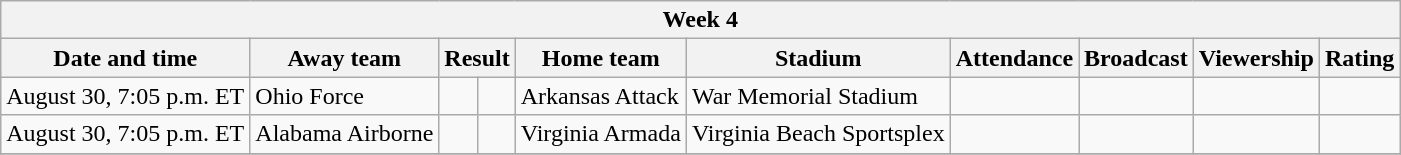<table class="wikitable">
<tr>
<th colspan="10">Week 4</th>
</tr>
<tr>
<th>Date and time</th>
<th>Away team</th>
<th colspan="2">Result</th>
<th>Home team</th>
<th>Stadium</th>
<th>Attendance</th>
<th>Broadcast</th>
<th>Viewership<br></th>
<th>Rating</th>
</tr>
<tr>
<td>August 30, 7:05 p.m. ET</td>
<td>Ohio Force</td>
<td></td>
<td></td>
<td>Arkansas Attack</td>
<td>War Memorial Stadium</td>
<td></td>
<td></td>
<td></td>
<td></td>
</tr>
<tr>
<td>August 30, 7:05 p.m. ET</td>
<td>Alabama Airborne</td>
<td></td>
<td></td>
<td>Virginia Armada</td>
<td>Virginia Beach Sportsplex</td>
<td></td>
<td></td>
<td></td>
<td></td>
</tr>
<tr>
</tr>
</table>
